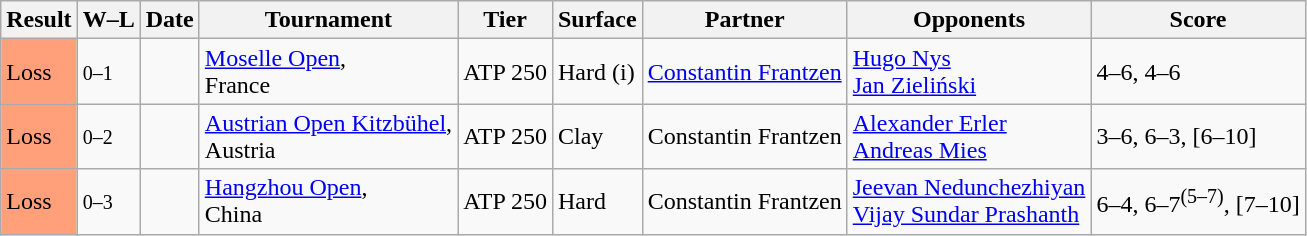<table class="sortable wikitable nowrap">
<tr>
<th>Result</th>
<th class="unsortable">W–L</th>
<th>Date</th>
<th>Tournament</th>
<th>Tier</th>
<th>Surface</th>
<th>Partner</th>
<th>Opponents</th>
<th class="unsortable">Score</th>
</tr>
<tr>
<td style="background:#ffa07a">Loss</td>
<td><small>0–1</small></td>
<td><a href='#'></a></td>
<td><a href='#'>Moselle Open</a>, <br> France</td>
<td>ATP 250</td>
<td>Hard (i)</td>
<td> <a href='#'>Constantin Frantzen</a></td>
<td> <a href='#'>Hugo Nys</a><br> <a href='#'>Jan Zieliński</a></td>
<td>4–6, 4–6</td>
</tr>
<tr>
<td style="background:#ffa07a">Loss</td>
<td><small>0–2</small></td>
<td><a href='#'></a></td>
<td><a href='#'>Austrian Open Kitzbühel</a>, <br> Austria</td>
<td>ATP 250</td>
<td>Clay</td>
<td> Constantin Frantzen</td>
<td> <a href='#'>Alexander Erler</a><br> <a href='#'>Andreas Mies</a></td>
<td>3–6, 6–3, [6–10]</td>
</tr>
<tr>
<td style="background:#ffa07a">Loss</td>
<td><small>0–3</small></td>
<td><a href='#'></a></td>
<td><a href='#'>Hangzhou Open</a>, <br> China</td>
<td>ATP 250</td>
<td>Hard</td>
<td> Constantin Frantzen</td>
<td> <a href='#'>Jeevan Nedunchezhiyan</a> <br> <a href='#'>Vijay Sundar Prashanth</a></td>
<td>6–4, 6–7<sup>(5–7)</sup>, [7–10]</td>
</tr>
</table>
